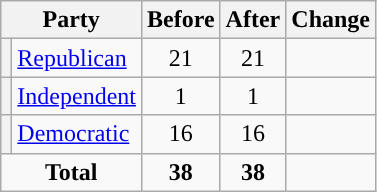<table class="wikitable" style="text-align:center;">
<tr>
<th colspan="2">Party</th>
<th>Before</th>
<th>After</th>
<th>Change</th>
</tr>
<tr>
<th style="background-color:"></th>
<td style="text-align:left;"><a href='#'>Republican</a></td>
<td>21</td>
<td>21</td>
<td></td>
</tr>
<tr>
<th style="background-color:"></th>
<td style="text-align:left;"><a href='#'>Independent</a></td>
<td>1</td>
<td>1</td>
<td></td>
</tr>
<tr>
<th style="background-color:"></th>
<td style="text-align:left;"><a href='#'>Democratic</a></td>
<td>16</td>
<td>16</td>
<td></td>
</tr>
<tr>
<td colspan="2"><strong>Total</strong></td>
<td><strong>38</strong></td>
<td><strong>38</strong></td>
<td></td>
</tr>
</table>
